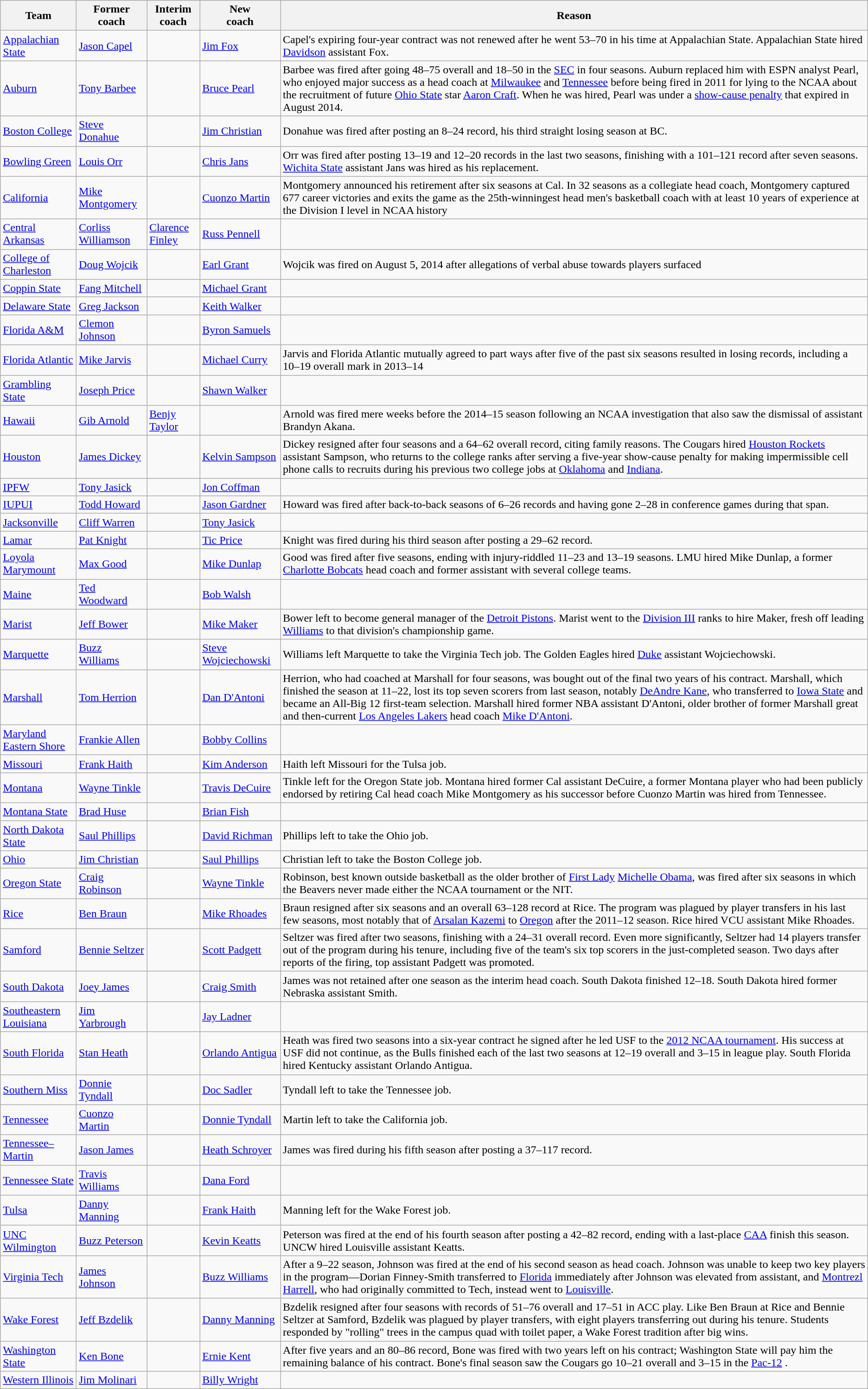<table class="wikitable">
<tr>
<th>Team</th>
<th>Former<br>coach</th>
<th>Interim<br>coach</th>
<th>New<br>coach</th>
<th>Reason</th>
</tr>
<tr>
<td><a href='#'>Appalachian State</a></td>
<td><a href='#'>Jason Capel</a></td>
<td></td>
<td><a href='#'>Jim Fox</a></td>
<td>Capel's expiring four-year contract was not renewed after he went 53–70 in his time at Appalachian State. Appalachian State hired <a href='#'>Davidson</a> assistant Fox.</td>
</tr>
<tr>
<td><a href='#'>Auburn</a></td>
<td><a href='#'>Tony Barbee</a></td>
<td></td>
<td><a href='#'>Bruce Pearl</a></td>
<td>Barbee was fired after going 48–75 overall and 18–50 in the <a href='#'>SEC</a> in four seasons. Auburn replaced him with ESPN analyst Pearl, who enjoyed major success as a head coach at <a href='#'>Milwaukee</a> and <a href='#'>Tennessee</a> before being fired in 2011 for lying to the NCAA about the recruitment of future <a href='#'>Ohio State</a> star <a href='#'>Aaron Craft</a>. When he was hired, Pearl was under a <a href='#'>show-cause penalty</a> that expired in August 2014.</td>
</tr>
<tr>
<td><a href='#'>Boston College</a></td>
<td><a href='#'>Steve Donahue</a></td>
<td></td>
<td><a href='#'>Jim Christian</a></td>
<td>Donahue was fired after posting an 8–24 record, his third straight losing season at BC.</td>
</tr>
<tr>
<td><a href='#'>Bowling Green</a></td>
<td><a href='#'>Louis Orr</a></td>
<td></td>
<td><a href='#'>Chris Jans</a></td>
<td>Orr was fired after posting 13–19 and 12–20 records in the last two seasons, finishing with a 101–121 record after seven seasons. <a href='#'>Wichita State</a> assistant Jans was hired as his replacement.</td>
</tr>
<tr>
<td><a href='#'>California</a></td>
<td><a href='#'>Mike Montgomery</a></td>
<td></td>
<td><a href='#'>Cuonzo Martin</a></td>
<td>Montgomery announced his retirement after six seasons at Cal. In 32 seasons as a collegiate head coach, Montgomery captured 677 career victories and exits the game as the 25th-winningest head men's basketball coach with at least 10 years of experience at the Division I level in NCAA history</td>
</tr>
<tr>
<td><a href='#'>Central Arkansas</a></td>
<td><a href='#'>Corliss Williamson</a></td>
<td><a href='#'>Clarence Finley</a></td>
<td><a href='#'>Russ Pennell</a></td>
<td></td>
</tr>
<tr>
<td><a href='#'>College of Charleston</a></td>
<td><a href='#'>Doug Wojcik</a></td>
<td></td>
<td><a href='#'>Earl Grant</a></td>
<td>Wojcik was fired on August 5, 2014 after allegations of verbal abuse towards players surfaced</td>
</tr>
<tr>
<td><a href='#'>Coppin State</a></td>
<td><a href='#'>Fang Mitchell</a></td>
<td></td>
<td><a href='#'>Michael Grant</a></td>
<td></td>
</tr>
<tr>
<td><a href='#'>Delaware State</a></td>
<td><a href='#'>Greg Jackson</a></td>
<td></td>
<td><a href='#'>Keith Walker</a></td>
<td></td>
</tr>
<tr>
<td><a href='#'>Florida A&M</a></td>
<td><a href='#'>Clemon Johnson</a></td>
<td></td>
<td><a href='#'>Byron Samuels</a></td>
<td></td>
</tr>
<tr>
<td><a href='#'>Florida Atlantic</a></td>
<td><a href='#'>Mike Jarvis</a></td>
<td></td>
<td><a href='#'>Michael Curry</a></td>
<td>Jarvis and Florida Atlantic mutually agreed to part ways after five of the past six seasons resulted in losing records, including a 10–19 overall mark in 2013–14</td>
</tr>
<tr>
<td><a href='#'>Grambling State</a></td>
<td><a href='#'>Joseph Price</a></td>
<td></td>
<td><a href='#'>Shawn Walker</a></td>
<td></td>
</tr>
<tr>
<td><a href='#'>Hawaii</a></td>
<td><a href='#'>Gib Arnold</a></td>
<td><a href='#'>Benjy Taylor</a></td>
<td></td>
<td>Arnold was fired mere weeks before the 2014–15 season following an NCAA investigation that also saw the dismissal of assistant Brandyn Akana.</td>
</tr>
<tr>
<td><a href='#'>Houston</a></td>
<td><a href='#'>James Dickey</a></td>
<td></td>
<td><a href='#'>Kelvin Sampson</a></td>
<td>Dickey resigned after four seasons and a 64–62 overall record, citing family reasons. The Cougars hired <a href='#'>Houston Rockets</a> assistant Sampson, who returns to the college ranks after serving a five-year show-cause penalty for making impermissible cell phone calls to recruits during his previous two college jobs at <a href='#'>Oklahoma</a> and <a href='#'>Indiana</a>.</td>
</tr>
<tr>
<td><a href='#'>IPFW</a></td>
<td><a href='#'>Tony Jasick</a></td>
<td></td>
<td><a href='#'>Jon Coffman</a></td>
<td></td>
</tr>
<tr>
<td><a href='#'>IUPUI</a></td>
<td><a href='#'>Todd Howard</a></td>
<td></td>
<td><a href='#'>Jason Gardner</a></td>
<td>Howard was fired after back-to-back seasons of 6–26 records and having gone 2–28 in conference games during that span.</td>
</tr>
<tr>
<td><a href='#'>Jacksonville</a></td>
<td><a href='#'>Cliff Warren</a></td>
<td></td>
<td><a href='#'>Tony Jasick</a></td>
<td></td>
</tr>
<tr>
<td><a href='#'>Lamar</a></td>
<td><a href='#'>Pat Knight</a></td>
<td></td>
<td><a href='#'>Tic Price</a></td>
<td>Knight was fired during his third season after posting a 29–62 record.</td>
</tr>
<tr>
<td><a href='#'>Loyola Marymount</a></td>
<td><a href='#'>Max Good</a></td>
<td></td>
<td><a href='#'>Mike Dunlap</a></td>
<td>Good was fired after five seasons, ending with injury-riddled 11–23 and 13–19 seasons. LMU hired Mike Dunlap, a former <a href='#'>Charlotte Bobcats</a> head coach and former assistant with several college teams.</td>
</tr>
<tr>
<td><a href='#'>Maine</a></td>
<td><a href='#'>Ted Woodward</a></td>
<td></td>
<td><a href='#'>Bob Walsh</a></td>
<td></td>
</tr>
<tr>
<td><a href='#'>Marist</a></td>
<td><a href='#'>Jeff Bower</a></td>
<td></td>
<td><a href='#'>Mike Maker</a></td>
<td>Bower left to become general manager of the <a href='#'>Detroit Pistons</a>. Marist went to the <a href='#'>Division III</a> ranks to hire Maker, fresh off leading <a href='#'>Williams</a> to that division's championship game.</td>
</tr>
<tr>
<td><a href='#'>Marquette</a></td>
<td><a href='#'>Buzz Williams</a></td>
<td></td>
<td><a href='#'>Steve Wojciechowski</a></td>
<td>Williams left Marquette to take the Virginia Tech job. The Golden Eagles hired <a href='#'>Duke</a> assistant Wojciechowski.</td>
</tr>
<tr>
<td><a href='#'>Marshall</a></td>
<td><a href='#'>Tom Herrion</a></td>
<td></td>
<td><a href='#'>Dan D'Antoni</a></td>
<td>Herrion, who had coached at Marshall for four seasons, was bought out of the final two years of his contract. Marshall, which finished the season at 11–22, lost its top seven scorers from last season, notably <a href='#'>DeAndre Kane</a>, who transferred to <a href='#'>Iowa State</a> and became an All-Big 12 first-team selection. Marshall hired former NBA assistant D'Antoni, older brother of former Marshall great and then-current <a href='#'>Los Angeles Lakers</a> head coach <a href='#'>Mike D'Antoni</a>.</td>
</tr>
<tr>
<td><a href='#'>Maryland Eastern Shore</a></td>
<td><a href='#'>Frankie Allen</a></td>
<td></td>
<td><a href='#'>Bobby Collins</a></td>
<td></td>
</tr>
<tr>
<td><a href='#'>Missouri</a></td>
<td><a href='#'>Frank Haith</a></td>
<td></td>
<td><a href='#'>Kim Anderson</a></td>
<td>Haith left Missouri for the Tulsa job.</td>
</tr>
<tr>
<td><a href='#'>Montana</a></td>
<td><a href='#'>Wayne Tinkle</a></td>
<td></td>
<td><a href='#'>Travis DeCuire</a></td>
<td>Tinkle left for the Oregon State job. Montana hired former Cal assistant DeCuire, a former Montana player who had been publicly endorsed by retiring Cal head coach Mike Montgomery as his successor before Cuonzo Martin was hired from Tennessee.</td>
</tr>
<tr>
<td><a href='#'>Montana State</a></td>
<td><a href='#'>Brad Huse</a></td>
<td></td>
<td><a href='#'>Brian Fish</a></td>
<td></td>
</tr>
<tr>
<td><a href='#'>North Dakota State</a></td>
<td><a href='#'>Saul Phillips</a></td>
<td></td>
<td><a href='#'>David Richman</a></td>
<td>Phillips left to take the Ohio job.</td>
</tr>
<tr>
<td><a href='#'>Ohio</a></td>
<td><a href='#'>Jim Christian</a></td>
<td></td>
<td><a href='#'>Saul Phillips</a></td>
<td>Christian left to take the Boston College job.</td>
</tr>
<tr>
<td><a href='#'>Oregon State</a></td>
<td><a href='#'>Craig Robinson</a></td>
<td></td>
<td><a href='#'>Wayne Tinkle</a></td>
<td>Robinson, best known outside basketball as the older brother of <a href='#'>First Lady</a> <a href='#'>Michelle Obama</a>, was fired after six seasons in which the Beavers never made either the NCAA tournament or the NIT.</td>
</tr>
<tr>
<td><a href='#'>Rice</a></td>
<td><a href='#'>Ben Braun</a></td>
<td></td>
<td><a href='#'>Mike Rhoades</a></td>
<td>Braun resigned after six seasons and an overall 63–128 record at Rice. The program was plagued by player transfers in his last few seasons, most notably that of <a href='#'>Arsalan Kazemi</a> to <a href='#'>Oregon</a> after the 2011–12 season. Rice hired VCU assistant Mike Rhoades.</td>
</tr>
<tr>
<td><a href='#'>Samford</a></td>
<td><a href='#'>Bennie Seltzer</a></td>
<td></td>
<td><a href='#'>Scott Padgett</a></td>
<td>Seltzer was fired after two seasons, finishing with a 24–31 overall record. Even more significantly, Seltzer had 14 players transfer out of the program during his tenure, including five of the team's six top scorers in the just-completed season. Two days after reports of the firing, top assistant Padgett was promoted.</td>
</tr>
<tr>
<td><a href='#'>South Dakota</a></td>
<td><a href='#'>Joey James</a></td>
<td></td>
<td><a href='#'>Craig Smith</a></td>
<td>James was not retained after one season as the interim head coach. South Dakota finished 12–18. South Dakota hired former Nebraska assistant Smith.</td>
</tr>
<tr>
<td><a href='#'>Southeastern Louisiana</a></td>
<td><a href='#'>Jim Yarbrough</a></td>
<td></td>
<td><a href='#'>Jay Ladner</a></td>
<td></td>
</tr>
<tr>
<td><a href='#'>South Florida</a></td>
<td><a href='#'>Stan Heath</a></td>
<td></td>
<td><a href='#'>Orlando Antigua</a></td>
<td>Heath was fired two seasons into a six-year contract he signed after he led USF to the <a href='#'>2012 NCAA tournament</a>. His success at USF did not continue, as the Bulls finished each of the last two seasons at 12–19 overall and 3–15 in league play. South Florida hired Kentucky assistant Orlando Antigua.</td>
</tr>
<tr>
<td><a href='#'>Southern Miss</a></td>
<td><a href='#'>Donnie Tyndall</a></td>
<td></td>
<td><a href='#'>Doc Sadler</a></td>
<td>Tyndall left to take the Tennessee job.</td>
</tr>
<tr>
<td><a href='#'>Tennessee</a></td>
<td><a href='#'>Cuonzo Martin</a></td>
<td></td>
<td><a href='#'>Donnie Tyndall</a></td>
<td>Martin left to take the California job.</td>
</tr>
<tr>
<td><a href='#'>Tennessee–Martin</a></td>
<td><a href='#'>Jason James</a></td>
<td></td>
<td><a href='#'>Heath Schroyer</a></td>
<td>James was fired during his fifth season after posting a 37–117 record.</td>
</tr>
<tr>
<td><a href='#'>Tennessee State</a></td>
<td><a href='#'>Travis Williams</a></td>
<td></td>
<td><a href='#'>Dana Ford</a></td>
<td></td>
</tr>
<tr>
<td><a href='#'>Tulsa</a></td>
<td><a href='#'>Danny Manning</a></td>
<td></td>
<td><a href='#'>Frank Haith</a></td>
<td>Manning left for the Wake Forest job.</td>
</tr>
<tr>
<td><a href='#'>UNC Wilmington</a></td>
<td><a href='#'>Buzz Peterson</a></td>
<td></td>
<td><a href='#'>Kevin Keatts</a></td>
<td>Peterson was fired at the end of his fourth season after posting a 42–82 record, ending with a last-place <a href='#'>CAA</a> finish this season. UNCW hired Louisville assistant Keatts.</td>
</tr>
<tr>
<td><a href='#'>Virginia Tech</a></td>
<td><a href='#'>James Johnson</a></td>
<td></td>
<td><a href='#'>Buzz Williams</a></td>
<td align=left>After a 9–22 season, Johnson was fired at the end of his second season as head coach. Johnson was unable to keep two key players in the program—Dorian Finney-Smith transferred to <a href='#'>Florida</a> immediately after Johnson was elevated from assistant, and <a href='#'>Montrezl Harrell</a>, who had originally committed to Tech, instead went to <a href='#'>Louisville</a>.</td>
</tr>
<tr>
<td><a href='#'>Wake Forest</a></td>
<td><a href='#'>Jeff Bzdelik</a></td>
<td></td>
<td><a href='#'>Danny Manning</a></td>
<td>Bzdelik resigned after four seasons with records of 51–76 overall and 17–51 in ACC play. Like Ben Braun at Rice and Bennie Seltzer at Samford, Bzdelik was plagued by player transfers, with eight players transferring out during his tenure. Students responded by "rolling" trees in the campus quad with toilet paper, a Wake Forest tradition after big wins.</td>
</tr>
<tr>
<td><a href='#'>Washington State</a></td>
<td><a href='#'>Ken Bone</a></td>
<td></td>
<td><a href='#'>Ernie Kent</a></td>
<td align=left>After five years and an 80–86 record, Bone was fired with two years left on his contract; Washington State will pay him the remaining balance of his contract. Bone's final season saw the Cougars go 10–21 overall and 3–15 in the <a href='#'>Pac-12</a> .</td>
</tr>
<tr>
<td><a href='#'>Western Illinois</a></td>
<td><a href='#'>Jim Molinari</a></td>
<td></td>
<td><a href='#'>Billy Wright</a></td>
<td></td>
</tr>
</table>
